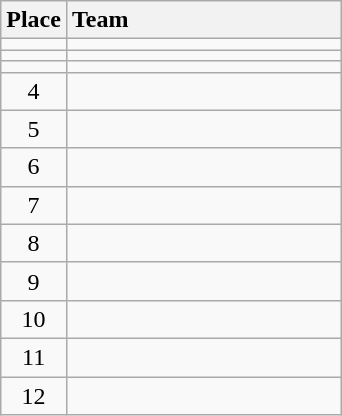<table class="wikitable" style="text-align:center; padding-bottom:0;">
<tr>
<th>Place</th>
<th style="width:11em; text-align:left;">Team</th>
</tr>
<tr>
<td></td>
<td align=left></td>
</tr>
<tr>
<td></td>
<td align=left></td>
</tr>
<tr>
<td></td>
<td align=left></td>
</tr>
<tr>
<td>4</td>
<td align=left></td>
</tr>
<tr>
<td>5</td>
<td align=left></td>
</tr>
<tr>
<td>6</td>
<td align=left></td>
</tr>
<tr>
<td>7</td>
<td align=left></td>
</tr>
<tr>
<td>8</td>
<td align=left></td>
</tr>
<tr>
<td>9</td>
<td align=left></td>
</tr>
<tr>
<td>10</td>
<td align=left></td>
</tr>
<tr>
<td>11</td>
<td align=left></td>
</tr>
<tr>
<td>12</td>
<td align=left></td>
</tr>
</table>
